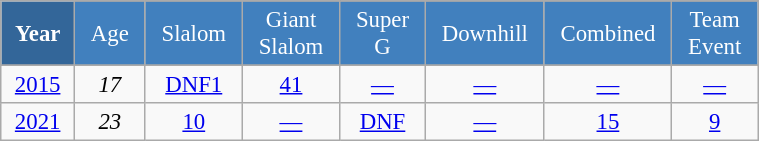<table class="wikitable" style="font-size:95%; text-align:center; border:grey solid 1px; border-collapse:collapse;" width="40%">
<tr style="background-color:#369; color:white;">
<td rowspan="2" colspan="1" width="4%"><strong>Year</strong></td>
</tr>
<tr style="background-color:#4180be; color:white;">
<td width="5%">Age</td>
<td width="5%">Slalom</td>
<td width="5%">Giant<br>Slalom</td>
<td width="5%">Super G</td>
<td width="5%">Downhill</td>
<td width="5%">Combined</td>
<td width="5%">Team Event</td>
</tr>
<tr style="background-color:#8CB2D8; color:white;">
</tr>
<tr>
<td><a href='#'>2015</a></td>
<td><em>17</em></td>
<td><a href='#'>DNF1</a></td>
<td><a href='#'>41</a></td>
<td><a href='#'>—</a></td>
<td><a href='#'>—</a></td>
<td><a href='#'>—</a></td>
<td><a href='#'>—</a></td>
</tr>
<tr>
<td><a href='#'>2021</a></td>
<td><em>23</em></td>
<td><a href='#'>10</a></td>
<td><a href='#'>—</a></td>
<td><a href='#'>DNF</a></td>
<td><a href='#'>—</a></td>
<td><a href='#'>15</a></td>
<td><a href='#'>9</a></td>
</tr>
</table>
